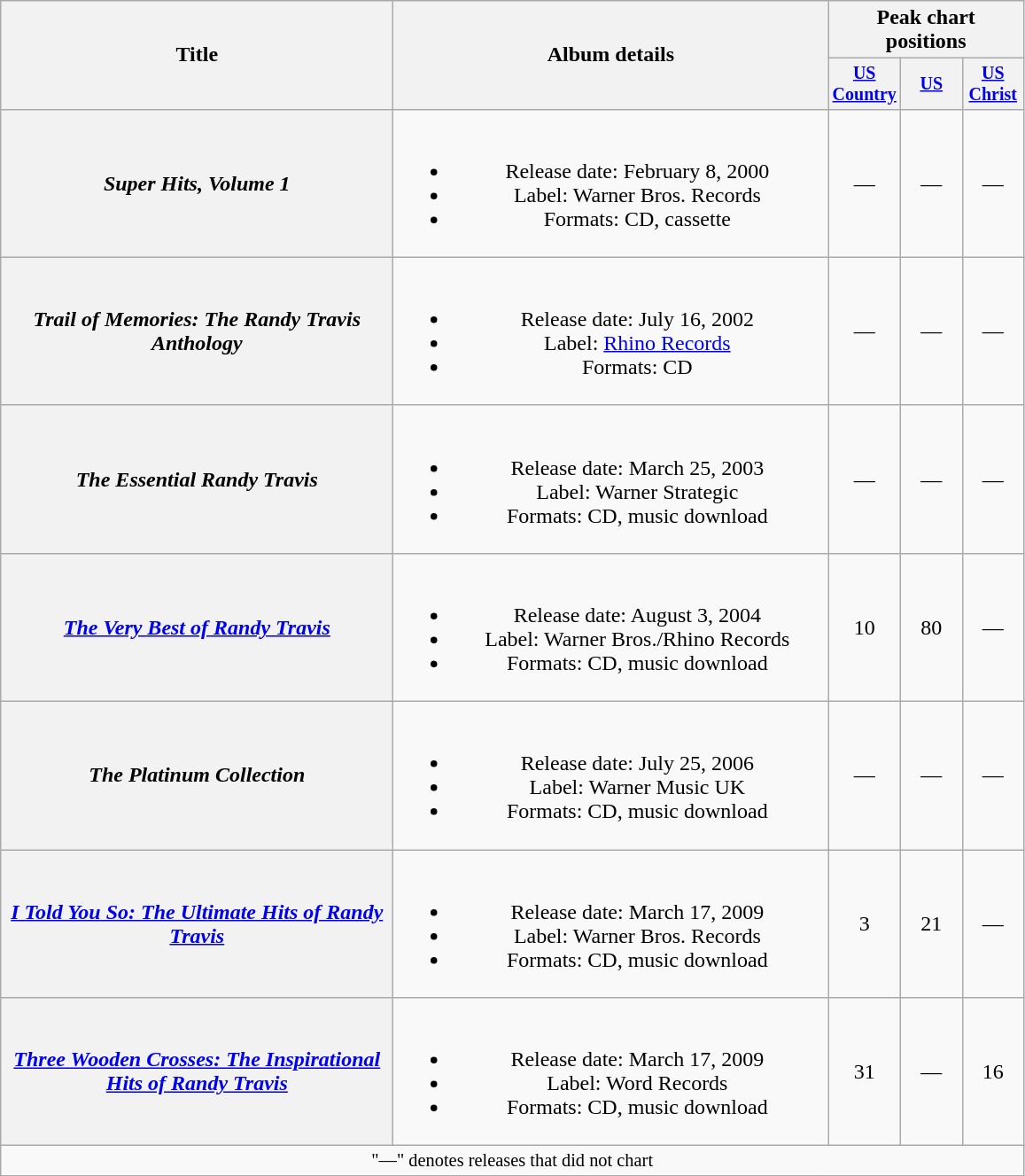<table class="wikitable plainrowheaders" style="text-align:center;">
<tr>
<th rowspan="2" style="width:18em;">Title</th>
<th rowspan="2" style="width:20em;">Album details</th>
<th colspan="3">Peak chart<br>positions</th>
</tr>
<tr style="font-size:smaller;">
<th width="40"><a href='#'>US Country</a><br></th>
<th width="40"><a href='#'>US</a><br></th>
<th width="40"><a href='#'>US Christ</a><br></th>
</tr>
<tr>
<th scope="row"><em>Super Hits, Volume 1</em></th>
<td><br><ul><li>Release date: February 8, 2000</li><li>Label: Warner Bros. Records</li><li>Formats: CD, cassette</li></ul></td>
<td>—</td>
<td>—</td>
<td>—</td>
</tr>
<tr>
<th scope="row"><em>Trail of Memories: The Randy Travis Anthology</em></th>
<td><br><ul><li>Release date: July 16, 2002</li><li>Label: <a href='#'>Rhino Records</a></li><li>Formats: CD</li></ul></td>
<td>—</td>
<td>—</td>
<td>—</td>
</tr>
<tr>
<th scope="row"><em>The Essential Randy Travis</em></th>
<td><br><ul><li>Release date: March 25, 2003</li><li>Label: Warner Strategic</li><li>Formats: CD, music download</li></ul></td>
<td>—</td>
<td>—</td>
<td>—</td>
</tr>
<tr>
<th scope="row"><em><a href='#'>The Very Best of Randy Travis</a></em></th>
<td><br><ul><li>Release date: August 3, 2004</li><li>Label: Warner Bros./Rhino Records</li><li>Formats: CD, music download</li></ul></td>
<td>10</td>
<td>80</td>
<td>—</td>
</tr>
<tr>
<th scope="row"><em>The Platinum Collection</em></th>
<td><br><ul><li>Release date: July 25, 2006</li><li>Label: Warner Music UK</li><li>Formats: CD, music download</li></ul></td>
<td>—</td>
<td>—</td>
<td>—</td>
</tr>
<tr>
<th scope="row"><em><a href='#'>I Told You So: The Ultimate Hits of Randy Travis</a></em></th>
<td><br><ul><li>Release date: March 17, 2009</li><li>Label: Warner Bros. Records</li><li>Formats: CD, music download</li></ul></td>
<td>3</td>
<td>21</td>
<td>—</td>
</tr>
<tr>
<th scope="row"><em><a href='#'>Three Wooden Crosses: The Inspirational Hits of Randy Travis</a></em></th>
<td><br><ul><li>Release date: March 17, 2009</li><li>Label: Word Records</li><li>Formats: CD, music download</li></ul></td>
<td>31</td>
<td>—</td>
<td>16</td>
</tr>
<tr>
<td colspan="10" style="font-size:85%">"—" denotes releases that did not chart</td>
</tr>
</table>
